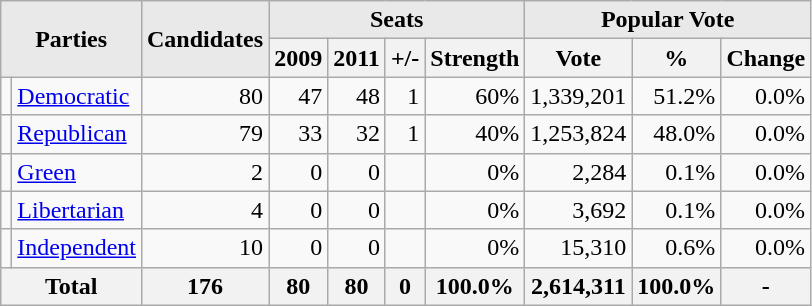<table class=wikitable>
<tr>
<th style="background-color:#E9E9E9" align=center rowspan= 2 colspan=2>Parties</th>
<th style="background-color:#E9E9E9" align=center rowspan= 2>Candidates</th>
<th style="background-color:#E9E9E9" align=center colspan=4>Seats</th>
<th style="background-color:#E9E9E9" align=center colspan=3>Popular Vote</th>
</tr>
<tr>
<th align=center>2009</th>
<th align=center>2011</th>
<th align=center>+/-</th>
<th align=center>Strength</th>
<th align=center>Vote</th>
<th align=center>%</th>
<th align=center>Change</th>
</tr>
<tr>
<td></td>
<td align=left><a href='#'>Democratic</a></td>
<td align=right>80</td>
<td align=right >47</td>
<td align=right >48</td>
<td align=right> 1</td>
<td align=right >60%</td>
<td align=right >1,339,201</td>
<td align=right >51.2%</td>
<td align=right>0.0%</td>
</tr>
<tr>
<td></td>
<td align=left><a href='#'>Republican</a></td>
<td align=right>79</td>
<td align=right>33</td>
<td align=right>32</td>
<td align=right> 1</td>
<td align=right>40%</td>
<td align=right>1,253,824</td>
<td align=right>48.0%</td>
<td align=right>0.0%</td>
</tr>
<tr>
<td></td>
<td><a href='#'>Green</a></td>
<td align=right>2</td>
<td align=right>0</td>
<td align=right>0</td>
<td align=right></td>
<td align=right>0%</td>
<td align=right>2,284</td>
<td align=right>0.1%</td>
<td align=right>0.0%</td>
</tr>
<tr>
<td></td>
<td><a href='#'>Libertarian</a></td>
<td align=right>4</td>
<td align=right>0</td>
<td align=right>0</td>
<td align=right></td>
<td align=right>0%</td>
<td align=right>3,692</td>
<td align=right>0.1%</td>
<td align=right>0.0%</td>
</tr>
<tr>
<td></td>
<td><a href='#'>Independent</a></td>
<td align=right>10</td>
<td align=right>0</td>
<td align=right>0</td>
<td align=right></td>
<td align=right>0%</td>
<td align=right>15,310</td>
<td align=right>0.6%</td>
<td align=right>0.0%</td>
</tr>
<tr>
<th align=center colspan="2">Total</th>
<th align=center>176</th>
<th align=center>80</th>
<th align=center>80</th>
<th align=center>0</th>
<th align=center>100.0%</th>
<th align=center>2,614,311</th>
<th align=center>100.0%</th>
<th align=center>-</th>
</tr>
</table>
